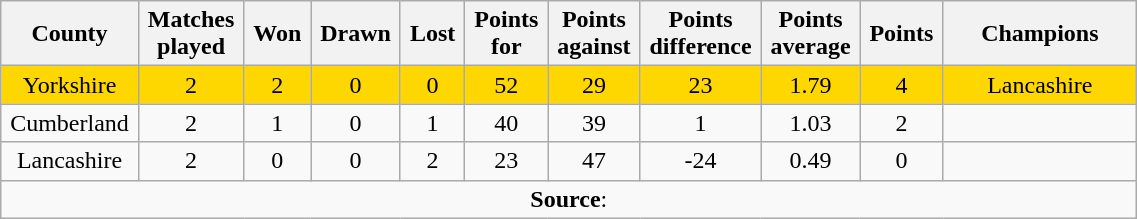<table class="wikitable plainrowheaders" style="text-align: center; width: 60%">
<tr>
<th scope="col" style="width: 5%;">County</th>
<th scope="col" style="width: 5%;">Matches played</th>
<th scope="col" style="width: 5%;">Won</th>
<th scope="col" style="width: 5%;">Drawn</th>
<th scope="col" style="width: 5%;">Lost</th>
<th scope="col" style="width: 5%;">Points for</th>
<th scope="col" style="width: 5%;">Points against</th>
<th scope="col" style="width: 5%;">Points difference</th>
<th scope="col" style="width: 5%;">Points average</th>
<th scope="col" style="width: 5%;">Points</th>
<th scope="col" style="width: 15%;">Champions</th>
</tr>
<tr style="background: gold;">
<td>Yorkshire</td>
<td>2</td>
<td>2</td>
<td>0</td>
<td>0</td>
<td>52</td>
<td>29</td>
<td>23</td>
<td>1.79</td>
<td>4</td>
<td>Lancashire</td>
</tr>
<tr>
<td>Cumberland</td>
<td>2</td>
<td>1</td>
<td>0</td>
<td>1</td>
<td>40</td>
<td>39</td>
<td>1</td>
<td>1.03</td>
<td>2</td>
<td></td>
</tr>
<tr>
<td>Lancashire</td>
<td>2</td>
<td>0</td>
<td>0</td>
<td>2</td>
<td>23</td>
<td>47</td>
<td>-24</td>
<td>0.49</td>
<td>0</td>
<td></td>
</tr>
<tr>
<td colspan="11"><strong>Source</strong>:</td>
</tr>
</table>
